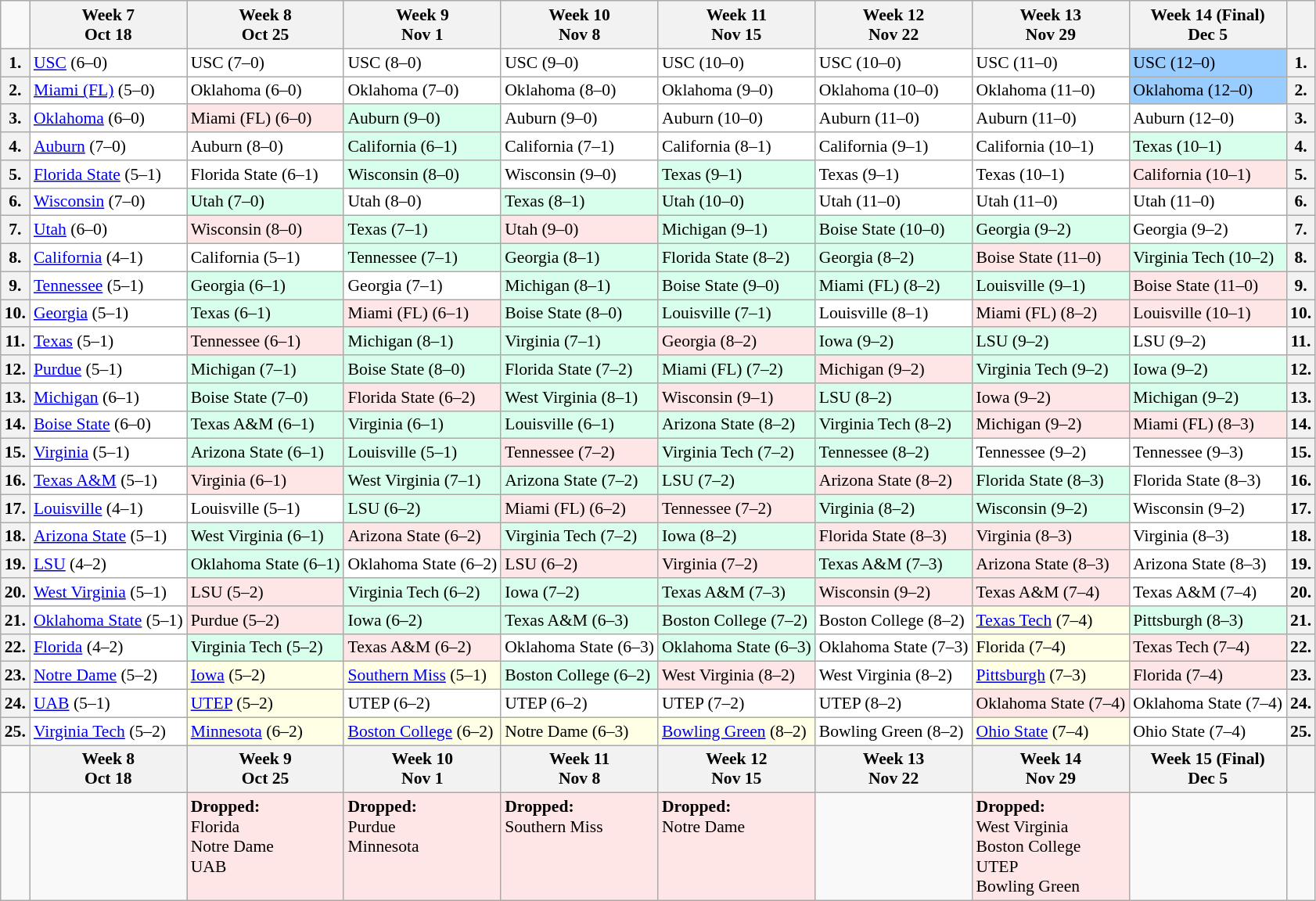<table class="wikitable" style="font-size:90%; white-space:nowrap;">
<tr>
<td></td>
<th>Week 7<br>Oct 18</th>
<th>Week 8<br>Oct 25</th>
<th>Week 9<br>Nov 1</th>
<th>Week 10<br>Nov 8</th>
<th>Week 11<br>Nov 15</th>
<th>Week 12<br>Nov 22</th>
<th>Week 13<br>Nov 29</th>
<th>Week 14 (Final)<br>Dec 5</th>
<th></th>
</tr>
<tr>
<th>1.</th>
<td bgcolor="white"><a href='#'>USC</a> (6–0)</td>
<td bgcolor="white">USC (7–0)</td>
<td bgcolor="white">USC (8–0)</td>
<td bgcolor="white">USC (9–0)</td>
<td bgcolor="white">USC (10–0)</td>
<td bgcolor="white">USC (10–0)</td>
<td bgcolor="white">USC (11–0)</td>
<td bgcolor="#99CCFF">USC (12–0)</td>
<th>1.</th>
</tr>
<tr>
<th>2.</th>
<td bgcolor="white"><a href='#'>Miami (FL)</a> (5–0)</td>
<td bgcolor="white">Oklahoma (6–0)</td>
<td bgcolor="white">Oklahoma (7–0)</td>
<td bgcolor="white">Oklahoma (8–0)</td>
<td bgcolor="white">Oklahoma (9–0)</td>
<td bgcolor="white">Oklahoma (10–0)</td>
<td bgcolor="white">Oklahoma (11–0)</td>
<td bgcolor="#99CCFF">Oklahoma (12–0)</td>
<th>2.</th>
</tr>
<tr>
<th>3.</th>
<td bgcolor="white"><a href='#'>Oklahoma</a> (6–0)</td>
<td bgcolor="#FFE6E6">Miami (FL) (6–0)</td>
<td bgcolor="#D8FFEB">Auburn (9–0)</td>
<td bgcolor="white">Auburn (9–0)</td>
<td bgcolor="white">Auburn (10–0)</td>
<td bgcolor="white">Auburn (11–0)</td>
<td bgcolor="white">Auburn (11–0)</td>
<td bgcolor="white">Auburn (12–0)</td>
<th>3.</th>
</tr>
<tr>
<th>4.</th>
<td bgcolor="white"><a href='#'>Auburn</a> (7–0)</td>
<td bgcolor="white">Auburn (8–0)</td>
<td bgcolor="#D8FFEB">California (6–1)</td>
<td bgcolor="white">California (7–1)</td>
<td bgcolor="white">California (8–1)</td>
<td bgcolor="white">California (9–1)</td>
<td bgcolor="white">California (10–1)</td>
<td bgcolor="#D8FFEB">Texas (10–1)</td>
<th>4.</th>
</tr>
<tr>
<th>5.</th>
<td bgcolor="white"><a href='#'>Florida State</a> (5–1)</td>
<td bgcolor="white">Florida State (6–1)</td>
<td bgcolor="#D8FFEB">Wisconsin (8–0)</td>
<td bgcolor="white">Wisconsin (9–0)</td>
<td bgcolor="#D8FFEB">Texas (9–1)</td>
<td bgcolor="white">Texas (9–1)</td>
<td bgcolor="white">Texas (10–1)</td>
<td bgcolor="#FFE6E6">California (10–1)</td>
<th>5.</th>
</tr>
<tr>
<th>6.</th>
<td bgcolor="white"><a href='#'>Wisconsin</a> (7–0)</td>
<td bgcolor="#D8FFEB">Utah (7–0)</td>
<td bgcolor="white">Utah (8–0)</td>
<td bgcolor="#D8FFEB">Texas (8–1)</td>
<td bgcolor="#D8FFEB">Utah (10–0)</td>
<td bgcolor="white">Utah (11–0)</td>
<td bgcolor="white">Utah (11–0)</td>
<td bgcolor="white">Utah (11–0)</td>
<th>6.</th>
</tr>
<tr>
<th>7.</th>
<td bgcolor="white"><a href='#'>Utah</a> (6–0)</td>
<td bgcolor="#FFE6E6">Wisconsin (8–0)</td>
<td bgcolor="#D8FFEB">Texas (7–1)</td>
<td bgcolor="#FFE6E6">Utah (9–0)</td>
<td bgcolor="#D8FFEB">Michigan (9–1)</td>
<td bgcolor="#D8FFEB">Boise State (10–0)</td>
<td bgcolor="#D8FFEB">Georgia (9–2)</td>
<td bgcolor="white">Georgia (9–2)</td>
<th>7.</th>
</tr>
<tr>
<th>8.</th>
<td bgcolor="white"><a href='#'>California</a> (4–1)</td>
<td bgcolor="white">California (5–1)</td>
<td bgcolor="#D8FFEB">Tennessee (7–1)</td>
<td bgcolor="#D8FFEB">Georgia (8–1)</td>
<td bgcolor="#D8FFEB">Florida State (8–2)</td>
<td bgcolor="#D8FFEB">Georgia (8–2)</td>
<td bgcolor="#FFE6E6">Boise State (11–0)</td>
<td bgcolor="#D8FFEB">Virginia Tech (10–2)</td>
<th>8.</th>
</tr>
<tr>
<th>9.</th>
<td bgcolor="white"><a href='#'>Tennessee</a> (5–1)</td>
<td bgcolor="#D8FFEB">Georgia (6–1)</td>
<td bgcolor="white">Georgia (7–1)</td>
<td bgcolor="#D8FFEB">Michigan (8–1)</td>
<td bgcolor="#D8FFEB">Boise State (9–0)</td>
<td bgcolor="#D8FFEB">Miami (FL) (8–2)</td>
<td bgcolor="#D8FFEB">Louisville (9–1)</td>
<td bgcolor="#FFE6E6">Boise State (11–0)</td>
<th>9.</th>
</tr>
<tr>
<th>10.</th>
<td bgcolor="white"><a href='#'>Georgia</a> (5–1)</td>
<td bgcolor="#D8FFEB">Texas (6–1)</td>
<td bgcolor="#FFE6E6">Miami (FL) (6–1)</td>
<td bgcolor="#D8FFEB">Boise State (8–0)</td>
<td bgcolor="#D8FFEB">Louisville (7–1)</td>
<td bgcolor="white">Louisville (8–1)</td>
<td bgcolor="#FFE6E6">Miami (FL) (8–2)</td>
<td bgcolor="#FFE6E6">Louisville (10–1)</td>
<th>10.</th>
</tr>
<tr>
<th>11.</th>
<td bgcolor="white"><a href='#'>Texas</a> (5–1)</td>
<td bgcolor="#FFE6E6">Tennessee (6–1)</td>
<td bgcolor="#D8FFEB">Michigan (8–1)</td>
<td bgcolor="#D8FFEB">Virginia (7–1)</td>
<td bgcolor="#FFE6E6">Georgia (8–2)</td>
<td bgcolor="#D8FFEB">Iowa (9–2)</td>
<td bgcolor="#D8FFEB">LSU (9–2)</td>
<td bgcolor="white">LSU (9–2)</td>
<th>11.</th>
</tr>
<tr>
<th>12.</th>
<td bgcolor="white"><a href='#'>Purdue</a> (5–1)</td>
<td bgcolor="#D8FFEB">Michigan (7–1)</td>
<td bgcolor="#D8FFEB">Boise State (8–0)</td>
<td bgcolor="#D8FFEB">Florida State (7–2)</td>
<td bgcolor="#D8FFEB">Miami (FL) (7–2)</td>
<td bgcolor="#FFE6E6">Michigan (9–2)</td>
<td bgcolor="#D8FFEB">Virginia Tech (9–2)</td>
<td bgcolor="#D8FFEB">Iowa (9–2)</td>
<th>12.</th>
</tr>
<tr>
<th>13.</th>
<td bgcolor="white"><a href='#'>Michigan</a> (6–1)</td>
<td bgcolor="#D8FFEB">Boise State (7–0)</td>
<td bgcolor="#FFE6E6">Florida State (6–2)</td>
<td bgcolor="#D8FFEB">West Virginia (8–1)</td>
<td bgcolor="#FFE6E6">Wisconsin (9–1)</td>
<td bgcolor="#D8FFEB">LSU (8–2)</td>
<td bgcolor="#FFE6E6">Iowa (9–2)</td>
<td bgcolor="#D8FFEB">Michigan (9–2)</td>
<th>13.</th>
</tr>
<tr>
<th>14.</th>
<td bgcolor="white"><a href='#'>Boise State</a> (6–0)</td>
<td bgcolor="#D8FFEB">Texas A&M (6–1)</td>
<td bgcolor="#D8FFEB">Virginia (6–1)</td>
<td bgcolor="#D8FFEB">Louisville (6–1)</td>
<td bgcolor="#D8FFEB">Arizona State (8–2)</td>
<td bgcolor="#D8FFEB">Virginia Tech (8–2)</td>
<td bgcolor="#FFE6E6">Michigan (9–2)</td>
<td bgcolor="#FFE6E6">Miami (FL) (8–3)</td>
<th>14.</th>
</tr>
<tr>
<th>15.</th>
<td bgcolor="white"><a href='#'>Virginia</a> (5–1)</td>
<td bgcolor="#D8FFEB">Arizona State (6–1)</td>
<td bgcolor="#D8FFEB">Louisville (5–1)</td>
<td bgcolor="#FFE6E6">Tennessee (7–2)</td>
<td bgcolor="#D8FFEB">Virginia Tech (7–2)</td>
<td bgcolor="#D8FFEB">Tennessee (8–2)</td>
<td bgcolor="white">Tennessee (9–2)</td>
<td bgcolor="white">Tennessee (9–3)</td>
<th>15.</th>
</tr>
<tr>
<th>16.</th>
<td bgcolor="white"><a href='#'>Texas A&M</a> (5–1)</td>
<td bgcolor="#FFE6E6">Virginia (6–1)</td>
<td bgcolor="#D8FFEB">West Virginia (7–1)</td>
<td bgcolor="#D8FFEB">Arizona State (7–2)</td>
<td bgcolor="#D8FFEB">LSU (7–2)</td>
<td bgcolor="#FFE6E6">Arizona State (8–2)</td>
<td bgcolor="#D8FFEB">Florida State (8–3)</td>
<td bgcolor="white">Florida State (8–3)</td>
<th>16.</th>
</tr>
<tr>
<th>17.</th>
<td bgcolor="white"><a href='#'>Louisville</a> (4–1)</td>
<td bgcolor="white">Louisville (5–1)</td>
<td bgcolor="#D8FFEB">LSU (6–2)</td>
<td bgcolor="#FFE6E6">Miami (FL) (6–2)</td>
<td bgcolor="#FFE6E6">Tennessee (7–2)</td>
<td bgcolor="#D8FFEB">Virginia (8–2)</td>
<td bgcolor="#D8FFEB">Wisconsin (9–2)</td>
<td bgcolor="white">Wisconsin (9–2)</td>
<th>17.</th>
</tr>
<tr>
<th>18.</th>
<td bgcolor="white"><a href='#'>Arizona State</a> (5–1)</td>
<td bgcolor="#D8FFEB">West Virginia (6–1)</td>
<td bgcolor="#FFE6E6">Arizona State (6–2)</td>
<td bgcolor="#D8FFEB">Virginia Tech (7–2)</td>
<td bgcolor="#D8FFEB">Iowa (8–2)</td>
<td bgcolor="#FFE6E6">Florida State (8–3)</td>
<td bgcolor="#FFE6E6">Virginia (8–3)</td>
<td bgcolor="white">Virginia (8–3)</td>
<th>18.</th>
</tr>
<tr>
<th>19.</th>
<td bgcolor="white"><a href='#'>LSU</a> (4–2)</td>
<td bgcolor="#D8FFEB">Oklahoma State (6–1)</td>
<td bgcolor="white">Oklahoma State (6–2)</td>
<td bgcolor="#FFE6E6">LSU (6–2)</td>
<td bgcolor="#FFE6E6">Virginia (7–2)</td>
<td bgcolor="#D8FFEB">Texas A&M (7–3)</td>
<td bgcolor="#FFE6E6">Arizona State (8–3)</td>
<td bgcolor="white">Arizona State (8–3)</td>
<th>19.</th>
</tr>
<tr>
<th>20.</th>
<td bgcolor="white"><a href='#'>West Virginia</a> (5–1)</td>
<td bgcolor="#FFE6E6">LSU (5–2)</td>
<td bgcolor="#D8FFEB">Virginia Tech (6–2)</td>
<td bgcolor="#D8FFEB">Iowa (7–2)</td>
<td bgcolor="#D8FFEB">Texas A&M (7–3)</td>
<td bgcolor="#FFE6E6">Wisconsin (9–2)</td>
<td bgcolor="#FFE6E6">Texas A&M (7–4)</td>
<td bgcolor="white">Texas A&M (7–4)</td>
<th>20.</th>
</tr>
<tr>
<th>21.</th>
<td bgcolor="white"><a href='#'>Oklahoma State</a> (5–1)</td>
<td bgcolor="#FFE6E6">Purdue (5–2)</td>
<td bgcolor="#D8FFEB">Iowa (6–2)</td>
<td bgcolor="#D8FFEB">Texas A&M (6–3)</td>
<td bgcolor="#D8FFEB">Boston College (7–2)</td>
<td bgcolor="white">Boston College (8–2)</td>
<td bgcolor="#FFFFE6"><a href='#'>Texas Tech</a> (7–4)</td>
<td bgcolor="#D8FFEB">Pittsburgh (8–3)</td>
<th>21.</th>
</tr>
<tr>
<th>22.</th>
<td bgcolor="white"><a href='#'>Florida</a> (4–2)</td>
<td bgcolor="#D8FFEB">Virginia Tech (5–2)</td>
<td bgcolor="#FFE6E6">Texas A&M (6–2)</td>
<td bgcolor="white">Oklahoma State (6–3)</td>
<td bgcolor="#D8FFEB">Oklahoma State (6–3)</td>
<td bgcolor="white">Oklahoma State (7–3)</td>
<td bgcolor="#FFFFE6">Florida (7–4)</td>
<td bgcolor="#FFE6E6">Texas Tech (7–4)</td>
<th>22.</th>
</tr>
<tr>
<th>23.</th>
<td bgcolor="white"><a href='#'>Notre Dame</a> (5–2)</td>
<td bgcolor="#FFFFE6"><a href='#'>Iowa</a> (5–2)</td>
<td bgcolor="#FFFFE6"><a href='#'>Southern Miss</a> (5–1)</td>
<td bgcolor="#D8FFEB">Boston College (6–2)</td>
<td bgcolor="#FFE6E6">West Virginia (8–2)</td>
<td bgcolor="white">West Virginia (8–2)</td>
<td bgcolor="#FFFFE6"><a href='#'>Pittsburgh</a> (7–3)</td>
<td bgcolor="#FFE6E6">Florida (7–4)</td>
<th>23.</th>
</tr>
<tr>
<th>24.</th>
<td bgcolor="white"><a href='#'>UAB</a> (5–1)</td>
<td bgcolor="#FFFFE6"><a href='#'>UTEP</a> (5–2)</td>
<td bgcolor="white">UTEP (6–2)</td>
<td bgcolor="white">UTEP (6–2)</td>
<td bgcolor="white">UTEP (7–2)</td>
<td bgcolor="white">UTEP (8–2)</td>
<td bgcolor="#FFE6E6">Oklahoma State (7–4)</td>
<td bgcolor="white">Oklahoma State (7–4)</td>
<th>24.</th>
</tr>
<tr>
<th>25.</th>
<td bgcolor="white"><a href='#'>Virginia Tech</a> (5–2)</td>
<td bgcolor="#FFFFE6"><a href='#'>Minnesota</a> (6–2)</td>
<td bgcolor="#FFFFE6"><a href='#'>Boston College</a> (6–2)</td>
<td bgcolor="#FFFFE6">Notre Dame (6–3)</td>
<td bgcolor="#FFFFE6"><a href='#'>Bowling Green</a> (8–2)</td>
<td bgcolor="white">Bowling Green (8–2)</td>
<td bgcolor="#FFFFE6"><a href='#'>Ohio State</a> (7–4)</td>
<td bgcolor="white">Ohio State (7–4)</td>
<th>25.</th>
</tr>
<tr>
<td></td>
<th>Week 8<br>Oct 18</th>
<th>Week 9<br>Oct 25</th>
<th>Week 10<br>Nov 1</th>
<th>Week 11<br>Nov 8</th>
<th>Week 12<br>Nov 15</th>
<th>Week 13<br>Nov 22</th>
<th>Week 14<br>Nov 29</th>
<th>Week 15 (Final)<br>Dec 5</th>
<th></th>
</tr>
<tr>
<td></td>
<td></td>
<td bgcolor="#FFE6E6" valign="top"><strong>Dropped:</strong><br>Florida<br>Notre Dame<br>UAB</td>
<td bgcolor="#FFE6E6" valign="top"><strong>Dropped:</strong><br>Purdue<br>Minnesota</td>
<td bgcolor="#FFE6E6" valign="top"><strong>Dropped:</strong><br>Southern Miss</td>
<td bgcolor="#FFE6E6" valign="top"><strong>Dropped:</strong><br>Notre Dame</td>
<td></td>
<td bgcolor="#FFE6E6" valign="top"><strong>Dropped:</strong><br>West Virginia<br>Boston College<br>UTEP<br>Bowling Green</td>
<td></td>
<td></td>
</tr>
</table>
